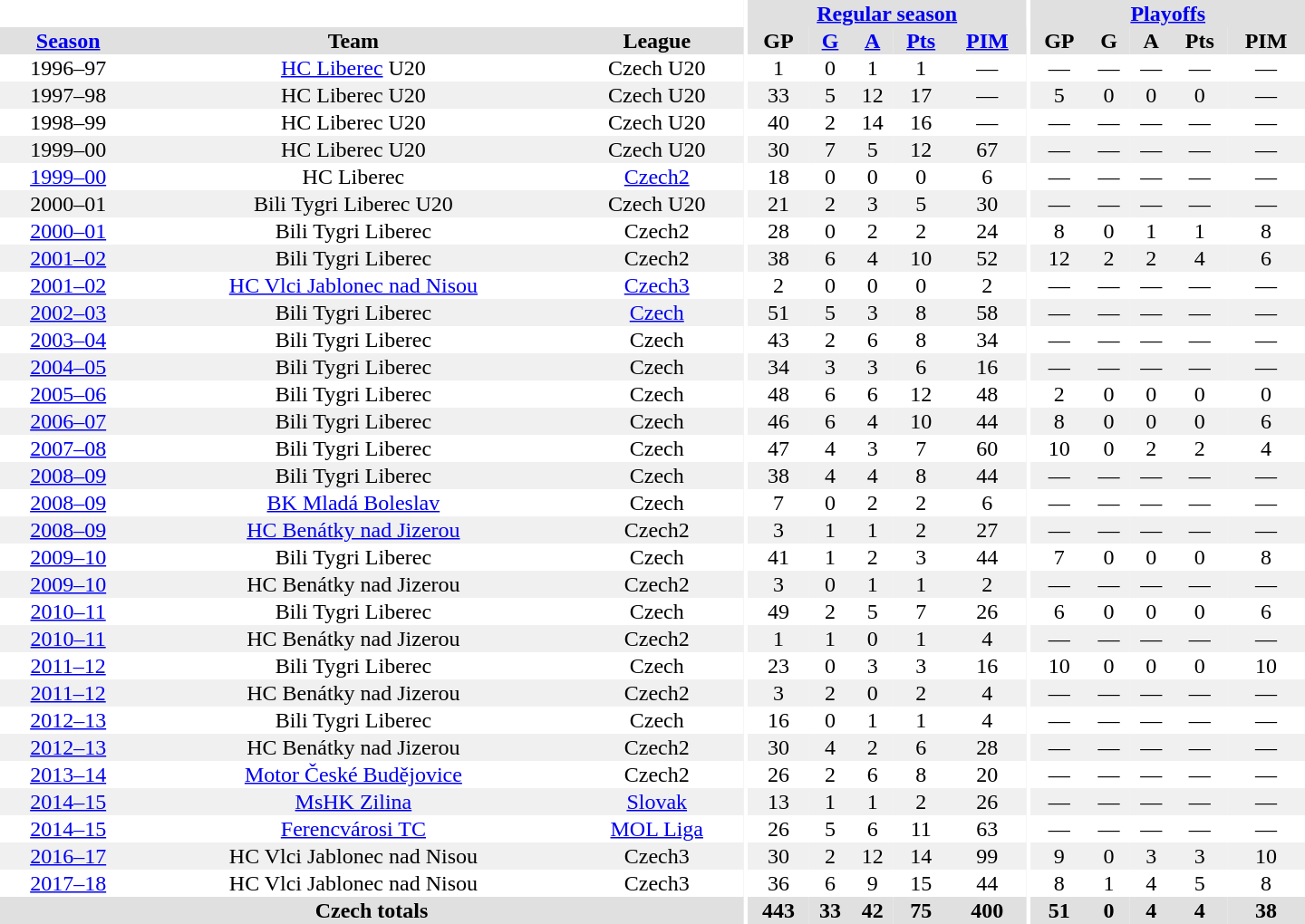<table border="0" cellpadding="1" cellspacing="0" style="text-align:center; width:60em">
<tr bgcolor="#e0e0e0">
<th colspan="3" bgcolor="#ffffff"></th>
<th rowspan="99" bgcolor="#ffffff"></th>
<th colspan="5"><a href='#'>Regular season</a></th>
<th rowspan="99" bgcolor="#ffffff"></th>
<th colspan="5"><a href='#'>Playoffs</a></th>
</tr>
<tr bgcolor="#e0e0e0">
<th><a href='#'>Season</a></th>
<th>Team</th>
<th>League</th>
<th>GP</th>
<th><a href='#'>G</a></th>
<th><a href='#'>A</a></th>
<th><a href='#'>Pts</a></th>
<th><a href='#'>PIM</a></th>
<th>GP</th>
<th>G</th>
<th>A</th>
<th>Pts</th>
<th>PIM</th>
</tr>
<tr>
<td>1996–97</td>
<td><a href='#'>HC Liberec</a> U20</td>
<td>Czech U20</td>
<td>1</td>
<td>0</td>
<td>1</td>
<td>1</td>
<td>—</td>
<td>—</td>
<td>—</td>
<td>—</td>
<td>—</td>
<td>—</td>
</tr>
<tr bgcolor="#f0f0f0">
<td>1997–98</td>
<td>HC Liberec U20</td>
<td>Czech U20</td>
<td>33</td>
<td>5</td>
<td>12</td>
<td>17</td>
<td>—</td>
<td>5</td>
<td>0</td>
<td>0</td>
<td>0</td>
<td>—</td>
</tr>
<tr>
<td>1998–99</td>
<td>HC Liberec U20</td>
<td>Czech U20</td>
<td>40</td>
<td>2</td>
<td>14</td>
<td>16</td>
<td>—</td>
<td>—</td>
<td>—</td>
<td>—</td>
<td>—</td>
<td>—</td>
</tr>
<tr bgcolor="#f0f0f0">
<td>1999–00</td>
<td>HC Liberec U20</td>
<td>Czech U20</td>
<td>30</td>
<td>7</td>
<td>5</td>
<td>12</td>
<td>67</td>
<td>—</td>
<td>—</td>
<td>—</td>
<td>—</td>
<td>—</td>
</tr>
<tr>
<td><a href='#'>1999–00</a></td>
<td>HC Liberec</td>
<td><a href='#'>Czech2</a></td>
<td>18</td>
<td>0</td>
<td>0</td>
<td>0</td>
<td>6</td>
<td>—</td>
<td>—</td>
<td>—</td>
<td>—</td>
<td>—</td>
</tr>
<tr bgcolor="#f0f0f0">
<td>2000–01</td>
<td>Bili Tygri Liberec U20</td>
<td>Czech U20</td>
<td>21</td>
<td>2</td>
<td>3</td>
<td>5</td>
<td>30</td>
<td>—</td>
<td>—</td>
<td>—</td>
<td>—</td>
<td>—</td>
</tr>
<tr>
<td><a href='#'>2000–01</a></td>
<td>Bili Tygri Liberec</td>
<td>Czech2</td>
<td>28</td>
<td>0</td>
<td>2</td>
<td>2</td>
<td>24</td>
<td>8</td>
<td>0</td>
<td>1</td>
<td>1</td>
<td>8</td>
</tr>
<tr bgcolor="#f0f0f0">
<td><a href='#'>2001–02</a></td>
<td>Bili Tygri Liberec</td>
<td>Czech2</td>
<td>38</td>
<td>6</td>
<td>4</td>
<td>10</td>
<td>52</td>
<td>12</td>
<td>2</td>
<td>2</td>
<td>4</td>
<td>6</td>
</tr>
<tr>
<td><a href='#'>2001–02</a></td>
<td><a href='#'>HC Vlci Jablonec nad Nisou</a></td>
<td><a href='#'>Czech3</a></td>
<td>2</td>
<td>0</td>
<td>0</td>
<td>0</td>
<td>2</td>
<td>—</td>
<td>—</td>
<td>—</td>
<td>—</td>
<td>—</td>
</tr>
<tr bgcolor="#f0f0f0">
<td><a href='#'>2002–03</a></td>
<td>Bili Tygri Liberec</td>
<td><a href='#'>Czech</a></td>
<td>51</td>
<td>5</td>
<td>3</td>
<td>8</td>
<td>58</td>
<td>—</td>
<td>—</td>
<td>—</td>
<td>—</td>
<td>—</td>
</tr>
<tr>
<td><a href='#'>2003–04</a></td>
<td>Bili Tygri Liberec</td>
<td>Czech</td>
<td>43</td>
<td>2</td>
<td>6</td>
<td>8</td>
<td>34</td>
<td>—</td>
<td>—</td>
<td>—</td>
<td>—</td>
<td>—</td>
</tr>
<tr bgcolor="#f0f0f0">
<td><a href='#'>2004–05</a></td>
<td>Bili Tygri Liberec</td>
<td>Czech</td>
<td>34</td>
<td>3</td>
<td>3</td>
<td>6</td>
<td>16</td>
<td>—</td>
<td>—</td>
<td>—</td>
<td>—</td>
<td>—</td>
</tr>
<tr>
<td><a href='#'>2005–06</a></td>
<td>Bili Tygri Liberec</td>
<td>Czech</td>
<td>48</td>
<td>6</td>
<td>6</td>
<td>12</td>
<td>48</td>
<td>2</td>
<td>0</td>
<td>0</td>
<td>0</td>
<td>0</td>
</tr>
<tr bgcolor="#f0f0f0">
<td><a href='#'>2006–07</a></td>
<td>Bili Tygri Liberec</td>
<td>Czech</td>
<td>46</td>
<td>6</td>
<td>4</td>
<td>10</td>
<td>44</td>
<td>8</td>
<td>0</td>
<td>0</td>
<td>0</td>
<td>6</td>
</tr>
<tr>
<td><a href='#'>2007–08</a></td>
<td>Bili Tygri Liberec</td>
<td>Czech</td>
<td>47</td>
<td>4</td>
<td>3</td>
<td>7</td>
<td>60</td>
<td>10</td>
<td>0</td>
<td>2</td>
<td>2</td>
<td>4</td>
</tr>
<tr bgcolor="#f0f0f0">
<td><a href='#'>2008–09</a></td>
<td>Bili Tygri Liberec</td>
<td>Czech</td>
<td>38</td>
<td>4</td>
<td>4</td>
<td>8</td>
<td>44</td>
<td>—</td>
<td>—</td>
<td>—</td>
<td>—</td>
<td>—</td>
</tr>
<tr>
<td><a href='#'>2008–09</a></td>
<td><a href='#'>BK Mladá Boleslav</a></td>
<td>Czech</td>
<td>7</td>
<td>0</td>
<td>2</td>
<td>2</td>
<td>6</td>
<td>—</td>
<td>—</td>
<td>—</td>
<td>—</td>
<td>—</td>
</tr>
<tr bgcolor="#f0f0f0">
<td><a href='#'>2008–09</a></td>
<td><a href='#'>HC Benátky nad Jizerou</a></td>
<td>Czech2</td>
<td>3</td>
<td>1</td>
<td>1</td>
<td>2</td>
<td>27</td>
<td>—</td>
<td>—</td>
<td>—</td>
<td>—</td>
<td>—</td>
</tr>
<tr>
<td><a href='#'>2009–10</a></td>
<td>Bili Tygri Liberec</td>
<td>Czech</td>
<td>41</td>
<td>1</td>
<td>2</td>
<td>3</td>
<td>44</td>
<td>7</td>
<td>0</td>
<td>0</td>
<td>0</td>
<td>8</td>
</tr>
<tr bgcolor="#f0f0f0">
<td><a href='#'>2009–10</a></td>
<td>HC Benátky nad Jizerou</td>
<td>Czech2</td>
<td>3</td>
<td>0</td>
<td>1</td>
<td>1</td>
<td>2</td>
<td>—</td>
<td>—</td>
<td>—</td>
<td>—</td>
<td>—</td>
</tr>
<tr>
<td><a href='#'>2010–11</a></td>
<td>Bili Tygri Liberec</td>
<td>Czech</td>
<td>49</td>
<td>2</td>
<td>5</td>
<td>7</td>
<td>26</td>
<td>6</td>
<td>0</td>
<td>0</td>
<td>0</td>
<td>6</td>
</tr>
<tr bgcolor="#f0f0f0">
<td><a href='#'>2010–11</a></td>
<td>HC Benátky nad Jizerou</td>
<td>Czech2</td>
<td>1</td>
<td>1</td>
<td>0</td>
<td>1</td>
<td>4</td>
<td>—</td>
<td>—</td>
<td>—</td>
<td>—</td>
<td>—</td>
</tr>
<tr>
<td><a href='#'>2011–12</a></td>
<td>Bili Tygri Liberec</td>
<td>Czech</td>
<td>23</td>
<td>0</td>
<td>3</td>
<td>3</td>
<td>16</td>
<td>10</td>
<td>0</td>
<td>0</td>
<td>0</td>
<td>10</td>
</tr>
<tr bgcolor="#f0f0f0">
<td><a href='#'>2011–12</a></td>
<td>HC Benátky nad Jizerou</td>
<td>Czech2</td>
<td>3</td>
<td>2</td>
<td>0</td>
<td>2</td>
<td>4</td>
<td>—</td>
<td>—</td>
<td>—</td>
<td>—</td>
<td>—</td>
</tr>
<tr>
<td><a href='#'>2012–13</a></td>
<td>Bili Tygri Liberec</td>
<td>Czech</td>
<td>16</td>
<td>0</td>
<td>1</td>
<td>1</td>
<td>4</td>
<td>—</td>
<td>—</td>
<td>—</td>
<td>—</td>
<td>—</td>
</tr>
<tr bgcolor="#f0f0f0">
<td><a href='#'>2012–13</a></td>
<td>HC Benátky nad Jizerou</td>
<td>Czech2</td>
<td>30</td>
<td>4</td>
<td>2</td>
<td>6</td>
<td>28</td>
<td>—</td>
<td>—</td>
<td>—</td>
<td>—</td>
<td>—</td>
</tr>
<tr>
<td><a href='#'>2013–14</a></td>
<td><a href='#'>Motor České Budějovice</a></td>
<td>Czech2</td>
<td>26</td>
<td>2</td>
<td>6</td>
<td>8</td>
<td>20</td>
<td>—</td>
<td>—</td>
<td>—</td>
<td>—</td>
<td>—</td>
</tr>
<tr bgcolor="#f0f0f0">
<td><a href='#'>2014–15</a></td>
<td><a href='#'>MsHK Zilina</a></td>
<td><a href='#'>Slovak</a></td>
<td>13</td>
<td>1</td>
<td>1</td>
<td>2</td>
<td>26</td>
<td>—</td>
<td>—</td>
<td>—</td>
<td>—</td>
<td>—</td>
</tr>
<tr>
<td><a href='#'>2014–15</a></td>
<td><a href='#'>Ferencvárosi TC</a></td>
<td><a href='#'>MOL Liga</a></td>
<td>26</td>
<td>5</td>
<td>6</td>
<td>11</td>
<td>63</td>
<td>—</td>
<td>—</td>
<td>—</td>
<td>—</td>
<td>—</td>
</tr>
<tr bgcolor="#f0f0f0">
<td><a href='#'>2016–17</a></td>
<td>HC Vlci Jablonec nad Nisou</td>
<td>Czech3</td>
<td>30</td>
<td>2</td>
<td>12</td>
<td>14</td>
<td>99</td>
<td>9</td>
<td>0</td>
<td>3</td>
<td>3</td>
<td>10</td>
</tr>
<tr>
<td><a href='#'>2017–18</a></td>
<td>HC Vlci Jablonec nad Nisou</td>
<td>Czech3</td>
<td>36</td>
<td>6</td>
<td>9</td>
<td>15</td>
<td>44</td>
<td>8</td>
<td>1</td>
<td>4</td>
<td>5</td>
<td>8</td>
</tr>
<tr>
</tr>
<tr ALIGN="center" bgcolor="#e0e0e0">
<th colspan="3">Czech totals</th>
<th ALIGN="center">443</th>
<th ALIGN="center">33</th>
<th ALIGN="center">42</th>
<th ALIGN="center">75</th>
<th ALIGN="center">400</th>
<th ALIGN="center">51</th>
<th ALIGN="center">0</th>
<th ALIGN="center">4</th>
<th ALIGN="center">4</th>
<th ALIGN="center">38</th>
</tr>
</table>
